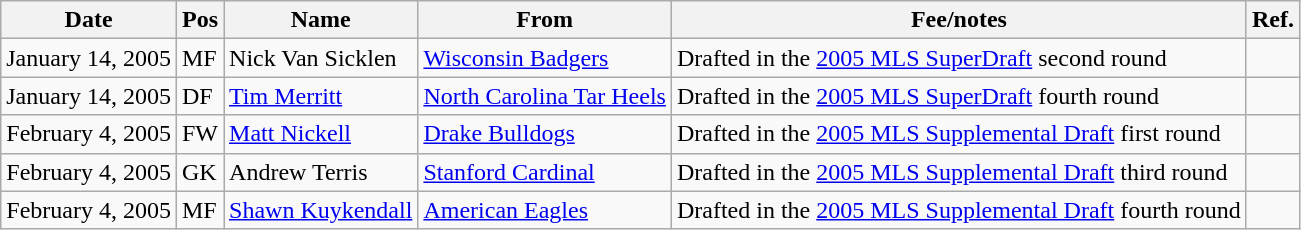<table class="wikitable">
<tr>
<th>Date</th>
<th>Pos</th>
<th>Name</th>
<th>From</th>
<th>Fee/notes</th>
<th>Ref.</th>
</tr>
<tr>
<td>January 14, 2005</td>
<td>MF</td>
<td>Nick Van Sicklen</td>
<td><a href='#'>Wisconsin Badgers</a></td>
<td>Drafted in the <a href='#'>2005 MLS SuperDraft</a> second round</td>
<td></td>
</tr>
<tr>
<td>January 14, 2005</td>
<td>DF</td>
<td><a href='#'>Tim Merritt</a></td>
<td><a href='#'>North Carolina Tar Heels</a></td>
<td>Drafted in the <a href='#'>2005 MLS SuperDraft</a> fourth round</td>
<td></td>
</tr>
<tr>
<td>February 4, 2005</td>
<td>FW</td>
<td><a href='#'>Matt Nickell</a></td>
<td><a href='#'>Drake Bulldogs</a></td>
<td>Drafted in the <a href='#'>2005 MLS Supplemental Draft</a> first round</td>
<td></td>
</tr>
<tr>
<td>February 4, 2005</td>
<td>GK</td>
<td>Andrew Terris</td>
<td><a href='#'>Stanford Cardinal</a></td>
<td>Drafted in the <a href='#'>2005 MLS Supplemental Draft</a> third round</td>
<td></td>
</tr>
<tr>
<td>February 4, 2005</td>
<td>MF</td>
<td><a href='#'>Shawn Kuykendall</a></td>
<td><a href='#'>American Eagles</a></td>
<td>Drafted in the <a href='#'>2005 MLS Supplemental Draft</a> fourth round</td>
<td></td>
</tr>
</table>
